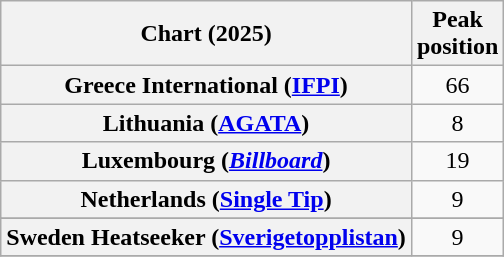<table class="wikitable sortable plainrowheaders" style="text-align:center">
<tr>
<th scope="col">Chart (2025)</th>
<th scope="col">Peak<br>position</th>
</tr>
<tr>
<th scope="row">Greece International (<a href='#'>IFPI</a>)</th>
<td>66</td>
</tr>
<tr>
<th scope="row">Lithuania (<a href='#'>AGATA</a>)</th>
<td>8</td>
</tr>
<tr>
<th scope="row">Luxembourg (<em><a href='#'>Billboard</a></em>)</th>
<td>19</td>
</tr>
<tr>
<th scope="row">Netherlands (<a href='#'>Single Tip</a>)</th>
<td>9</td>
</tr>
<tr>
</tr>
<tr>
<th scope="row">Sweden Heatseeker (<a href='#'>Sverigetopplistan</a>)</th>
<td>9</td>
</tr>
<tr>
</tr>
</table>
